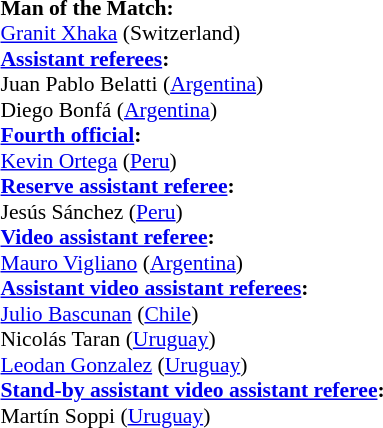<table style="width:100%; font-size:90%;">
<tr>
<td><br><strong>Man of the Match:</strong>
<br><a href='#'>Granit Xhaka</a> (Switzerland)<br><strong><a href='#'>Assistant referees</a>:</strong>
<br>Juan Pablo Belatti (<a href='#'>Argentina</a>)
<br>Diego Bonfá (<a href='#'>Argentina</a>)
<br><strong><a href='#'>Fourth official</a>:</strong>
<br><a href='#'>Kevin Ortega</a> (<a href='#'>Peru</a>)
<br><strong><a href='#'>Reserve assistant referee</a>:</strong>
<br>Jesús Sánchez (<a href='#'>Peru</a>)
<br><strong><a href='#'>Video assistant referee</a>:</strong>
<br><a href='#'>Mauro Vigliano</a> (<a href='#'>Argentina</a>)
<br><strong><a href='#'>Assistant video assistant referees</a>:</strong>
<br><a href='#'>Julio Bascunan</a> (<a href='#'>Chile</a>)
<br>Nicolás Taran (<a href='#'>Uruguay</a>)
<br><a href='#'>Leodan Gonzalez</a> (<a href='#'>Uruguay</a>) 
<br><strong><a href='#'>Stand-by assistant video assistant referee</a>:</strong>
<br>Martín Soppi (<a href='#'>Uruguay</a>)</td>
</tr>
</table>
